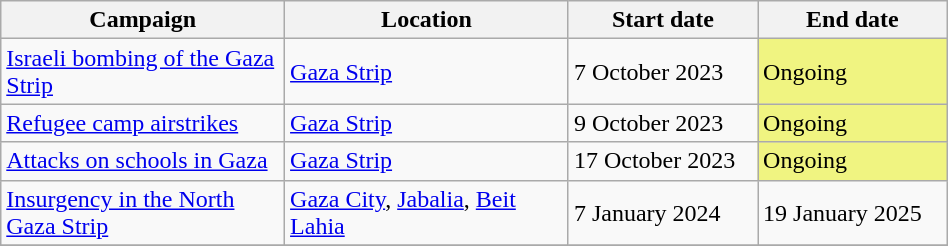<table class="wikitable sortable" width=50%>
<tr>
<th width=15%>Campaign</th>
<th width=15%>Location</th>
<th width=10%>Start date</th>
<th width=10%>End date</th>
</tr>
<tr>
<td><a href='#'>Israeli bombing of the Gaza Strip</a></td>
<td> <a href='#'>Gaza Strip</a></td>
<td>7 October 2023</td>
<td style="background-color:#F0F481">Ongoing</td>
</tr>
<tr>
<td><a href='#'>Refugee camp airstrikes</a></td>
<td> <a href='#'>Gaza Strip</a></td>
<td>9 October 2023</td>
<td style="background-color:#F0F481">Ongoing</td>
</tr>
<tr>
<td><a href='#'>Attacks on schools in Gaza</a></td>
<td> <a href='#'>Gaza Strip</a></td>
<td>17 October 2023</td>
<td style="background-color:#F0F481">Ongoing</td>
</tr>
<tr>
<td><a href='#'>Insurgency in the North Gaza Strip</a></td>
<td> <a href='#'>Gaza City</a>, <a href='#'>Jabalia</a>, <a href='#'>Beit Lahia</a></td>
<td>7 January 2024</td>
<td>19 January 2025</td>
</tr>
<tr>
</tr>
</table>
